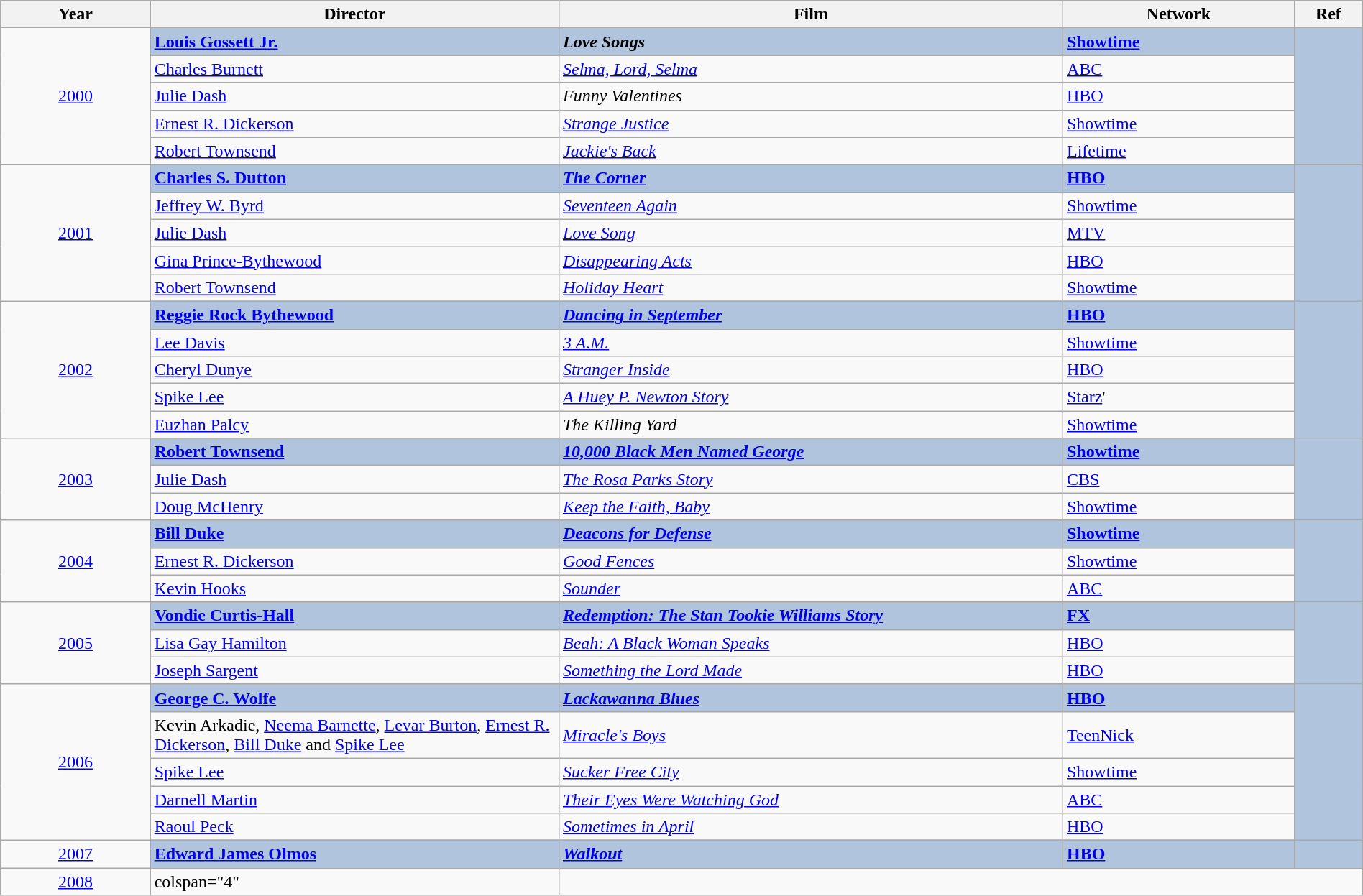<table class="wikitable" style="width:100%;">
<tr style="background:#bebebe;">
<th style="width:11%;">Year</th>
<th style="width:30%;">Director</th>
<th style="width:37%;">Film</th>
<th style="width:17%;">Network</th>
<th style="width:5%;">Ref</th>
</tr>
<tr>
<td rowspan="6" align="center"><a href='#'>2000</a></td>
</tr>
<tr style="background:#B0C4DE">
<td><strong><a href='#'>Louis Gossett Jr.</a></strong></td>
<td><strong><em>Love Songs</em></strong></td>
<td><strong><a href='#'>Showtime</a></strong></td>
<td rowspan="6" align="center"></td>
</tr>
<tr>
<td><a href='#'>Charles Burnett</a></td>
<td><em><a href='#'>Selma, Lord, Selma</a></em></td>
<td><a href='#'>ABC</a></td>
</tr>
<tr>
<td><a href='#'>Julie Dash</a></td>
<td><em>Funny Valentines</em></td>
<td><a href='#'>HBO</a></td>
</tr>
<tr>
<td><a href='#'>Ernest R. Dickerson</a></td>
<td><em><a href='#'>Strange Justice</a></em></td>
<td><a href='#'>Showtime</a></td>
</tr>
<tr>
<td><a href='#'>Robert Townsend</a></td>
<td><em><a href='#'>Jackie's Back</a></em></td>
<td><a href='#'>Lifetime</a></td>
</tr>
<tr>
<td rowspan="6" align="center"><a href='#'>2001</a></td>
</tr>
<tr style="background:#B0C4DE">
<td><strong><a href='#'>Charles S. Dutton</a></strong></td>
<td><strong><em><a href='#'>The Corner</a></em></strong></td>
<td><strong><a href='#'>HBO</a></strong></td>
<td rowspan="6" align="center"></td>
</tr>
<tr>
<td><a href='#'>Jeffrey W. Byrd</a></td>
<td><em><a href='#'>Seventeen Again</a></em></td>
<td><a href='#'>Showtime</a></td>
</tr>
<tr>
<td><a href='#'>Julie Dash</a></td>
<td><em><a href='#'>Love Song</a></em></td>
<td><a href='#'>MTV</a></td>
</tr>
<tr>
<td><a href='#'>Gina Prince-Bythewood</a></td>
<td><em><a href='#'>Disappearing Acts</a></em></td>
<td><a href='#'>HBO</a></td>
</tr>
<tr>
<td><a href='#'>Robert Townsend</a></td>
<td><em><a href='#'>Holiday Heart</a></em></td>
<td><a href='#'>Showtime</a></td>
</tr>
<tr>
<td rowspan="6" align="center"><a href='#'>2002</a></td>
</tr>
<tr style="background:#B0C4DE">
<td><strong><a href='#'>Reggie Rock Bythewood</a></strong></td>
<td><strong><em><a href='#'>Dancing in September</a></em></strong></td>
<td><strong><a href='#'>HBO</a></strong></td>
<td rowspan="6" align="center"></td>
</tr>
<tr>
<td><a href='#'>Lee Davis</a></td>
<td><em><a href='#'>3 A.M.</a></em></td>
<td><a href='#'>Showtime</a></td>
</tr>
<tr>
<td><a href='#'>Cheryl Dunye</a></td>
<td><em><a href='#'>Stranger Inside</a></em></td>
<td><a href='#'>HBO</a></td>
</tr>
<tr>
<td><a href='#'>Spike Lee</a></td>
<td><em><a href='#'>A Huey P. Newton Story</a></em></td>
<td><a href='#'>Starz</a>'</td>
</tr>
<tr>
<td><a href='#'>Euzhan Palcy</a></td>
<td><em>The Killing Yard</em></td>
<td><a href='#'>Showtime</a></td>
</tr>
<tr>
<td rowspan="4" align="center"><a href='#'>2003</a></td>
</tr>
<tr style="background:#B0C4DE">
<td><strong><a href='#'>Robert Townsend</a></strong></td>
<td><strong><em><a href='#'>10,000 Black Men Named George</a></em></strong></td>
<td><strong><a href='#'>Showtime</a></strong></td>
<td rowspan="4" align="center"></td>
</tr>
<tr>
<td><a href='#'>Julie Dash</a></td>
<td><em><a href='#'>The Rosa Parks Story</a></em></td>
<td><a href='#'>CBS</a></td>
</tr>
<tr>
<td><a href='#'>Doug McHenry</a></td>
<td><em><a href='#'>Keep the Faith, Baby</a></em></td>
<td><a href='#'>Showtime</a></td>
</tr>
<tr>
<td rowspan="4" align="center"><a href='#'>2004</a></td>
</tr>
<tr style="background:#B0C4DE">
<td><strong><a href='#'>Bill Duke</a></strong></td>
<td><strong><em><a href='#'>Deacons for Defense</a></em></strong></td>
<td><strong><a href='#'>Showtime</a></strong></td>
<td rowspan="4" align="center"></td>
</tr>
<tr>
<td><a href='#'>Ernest R. Dickerson</a></td>
<td><em><a href='#'>Good Fences</a></em></td>
<td><a href='#'>Showtime</a></td>
</tr>
<tr>
<td><a href='#'>Kevin Hooks</a></td>
<td><em><a href='#'>Sounder</a></em></td>
<td><a href='#'>ABC</a></td>
</tr>
<tr>
<td rowspan="4" align="center"><a href='#'>2005</a></td>
</tr>
<tr style="background:#B0C4DE">
<td><strong><a href='#'>Vondie Curtis-Hall</a></strong></td>
<td><strong><em><a href='#'>Redemption: The Stan Tookie Williams Story</a></em></strong></td>
<td><strong><a href='#'>FX</a></strong></td>
<td rowspan="4" align="center"></td>
</tr>
<tr>
<td><a href='#'>Lisa Gay Hamilton</a></td>
<td><em><a href='#'>Beah: A Black Woman Speaks</a></em></td>
<td><a href='#'>HBO</a></td>
</tr>
<tr>
<td><a href='#'>Joseph Sargent</a></td>
<td><em><a href='#'>Something the Lord Made</a></em></td>
<td><a href='#'>HBO</a></td>
</tr>
<tr>
<td rowspan="6" align="center"><a href='#'>2006</a></td>
</tr>
<tr style="background:#B0C4DE">
<td><strong><a href='#'>George C. Wolfe</a></strong></td>
<td><strong><em><a href='#'>Lackawanna Blues</a></em></strong></td>
<td><strong><a href='#'>HBO</a></strong></td>
<td rowspan="6" align="center"></td>
</tr>
<tr>
<td>Kevin Arkadie, <a href='#'>Neema Barnette</a>, <a href='#'>Levar Burton</a>, <a href='#'>Ernest R. Dickerson</a>, <a href='#'>Bill Duke</a> and <a href='#'>Spike Lee</a></td>
<td><em><a href='#'>Miracle's Boys</a></em></td>
<td><a href='#'>TeenNick</a></td>
</tr>
<tr>
<td><a href='#'>Spike Lee</a></td>
<td><em><a href='#'>Sucker Free City</a></em></td>
<td><a href='#'>Showtime</a></td>
</tr>
<tr>
<td><a href='#'>Darnell Martin</a></td>
<td><em><a href='#'>Their Eyes Were Watching God</a></em></td>
<td><a href='#'>ABC</a></td>
</tr>
<tr>
<td><a href='#'>Raoul Peck</a></td>
<td><em><a href='#'>Sometimes in April</a></em></td>
<td><a href='#'>HBO</a></td>
</tr>
<tr>
<td rowspan="2" align="center"><a href='#'>2007</a></td>
</tr>
<tr style="background:#B0C4DE">
<td><strong><a href='#'>Edward James Olmos</a></strong></td>
<td><strong><em><a href='#'>Walkout</a></em></strong></td>
<td><strong><a href='#'>HBO</a></strong></td>
<td align="center"></td>
</tr>
<tr>
<td align="center"><a href='#'>2008</a></td>
<td>colspan="4" </td>
</tr>
</table>
